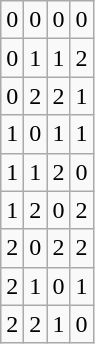<table class="wikitable">
<tr>
<td>0</td>
<td>0</td>
<td>0</td>
<td>0</td>
</tr>
<tr>
<td>0</td>
<td>1</td>
<td>1</td>
<td>2</td>
</tr>
<tr>
<td>0</td>
<td>2</td>
<td>2</td>
<td>1</td>
</tr>
<tr>
<td>1</td>
<td>0</td>
<td>1</td>
<td>1</td>
</tr>
<tr>
<td>1</td>
<td>1</td>
<td>2</td>
<td>0</td>
</tr>
<tr>
<td>1</td>
<td>2</td>
<td>0</td>
<td>2</td>
</tr>
<tr>
<td>2</td>
<td>0</td>
<td>2</td>
<td>2</td>
</tr>
<tr>
<td>2</td>
<td>1</td>
<td>0</td>
<td>1</td>
</tr>
<tr>
<td>2</td>
<td>2</td>
<td>1</td>
<td>0</td>
</tr>
</table>
